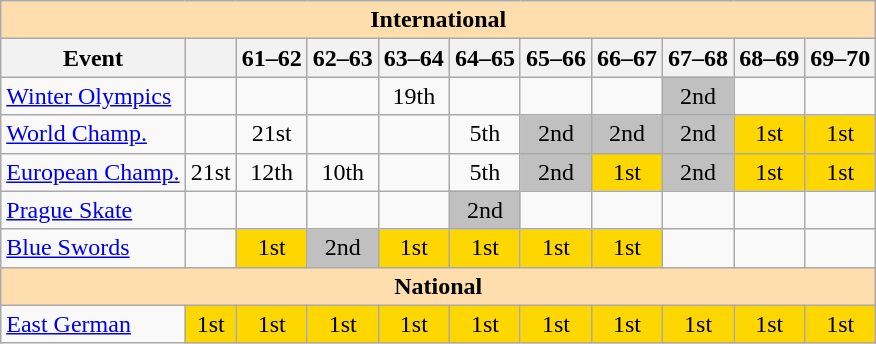<table class="wikitable" style="text-align:center">
<tr>
<th style="background-color: #ffdead; " colspan=11 align=center>International</th>
</tr>
<tr>
<th>Event</th>
<th></th>
<th>61–62</th>
<th>62–63</th>
<th>63–64</th>
<th>64–65</th>
<th>65–66</th>
<th>66–67</th>
<th>67–68</th>
<th>68–69</th>
<th>69–70</th>
</tr>
<tr>
<td align=left><a href='#'>Winter Olympics</a></td>
<td></td>
<td></td>
<td></td>
<td>19th</td>
<td></td>
<td></td>
<td></td>
<td bgcolor=silver>2nd</td>
<td></td>
<td></td>
</tr>
<tr>
<td align=left><a href='#'>World Champ.</a></td>
<td></td>
<td>21st</td>
<td></td>
<td></td>
<td>5th</td>
<td bgcolor=silver>2nd</td>
<td bgcolor=silver>2nd</td>
<td bgcolor=silver>2nd</td>
<td bgcolor=gold>1st</td>
<td bgcolor=gold>1st</td>
</tr>
<tr>
<td align=left><a href='#'>European Champ.</a></td>
<td>21st</td>
<td>12th</td>
<td>10th</td>
<td></td>
<td>5th</td>
<td bgcolor=silver>2nd</td>
<td bgcolor=gold>1st</td>
<td bgcolor=silver>2nd</td>
<td bgcolor=gold>1st</td>
<td bgcolor=gold>1st</td>
</tr>
<tr>
<td align=left><a href='#'>Prague Skate</a></td>
<td></td>
<td></td>
<td></td>
<td></td>
<td bgcolor=silver>2nd</td>
<td></td>
<td></td>
<td></td>
<td></td>
<td></td>
</tr>
<tr>
<td align=left><a href='#'>Blue Swords</a></td>
<td></td>
<td bgcolor=gold>1st</td>
<td bgcolor=silver>2nd</td>
<td bgcolor=gold>1st</td>
<td bgcolor=gold>1st</td>
<td bgcolor=gold>1st</td>
<td bgcolor=gold>1st</td>
<td></td>
<td></td>
<td></td>
</tr>
<tr>
<th style="background-color: #ffdead; " colspan=11 align=center>National</th>
</tr>
<tr>
<td align=left><a href='#'>East German</a></td>
<td bgcolor=gold>1st</td>
<td bgcolor=gold>1st</td>
<td bgcolor=gold>1st</td>
<td bgcolor=gold>1st</td>
<td bgcolor=gold>1st</td>
<td bgcolor=gold>1st</td>
<td bgcolor=gold>1st</td>
<td bgcolor=gold>1st</td>
<td bgcolor=gold>1st</td>
<td bgcolor=gold>1st</td>
</tr>
</table>
